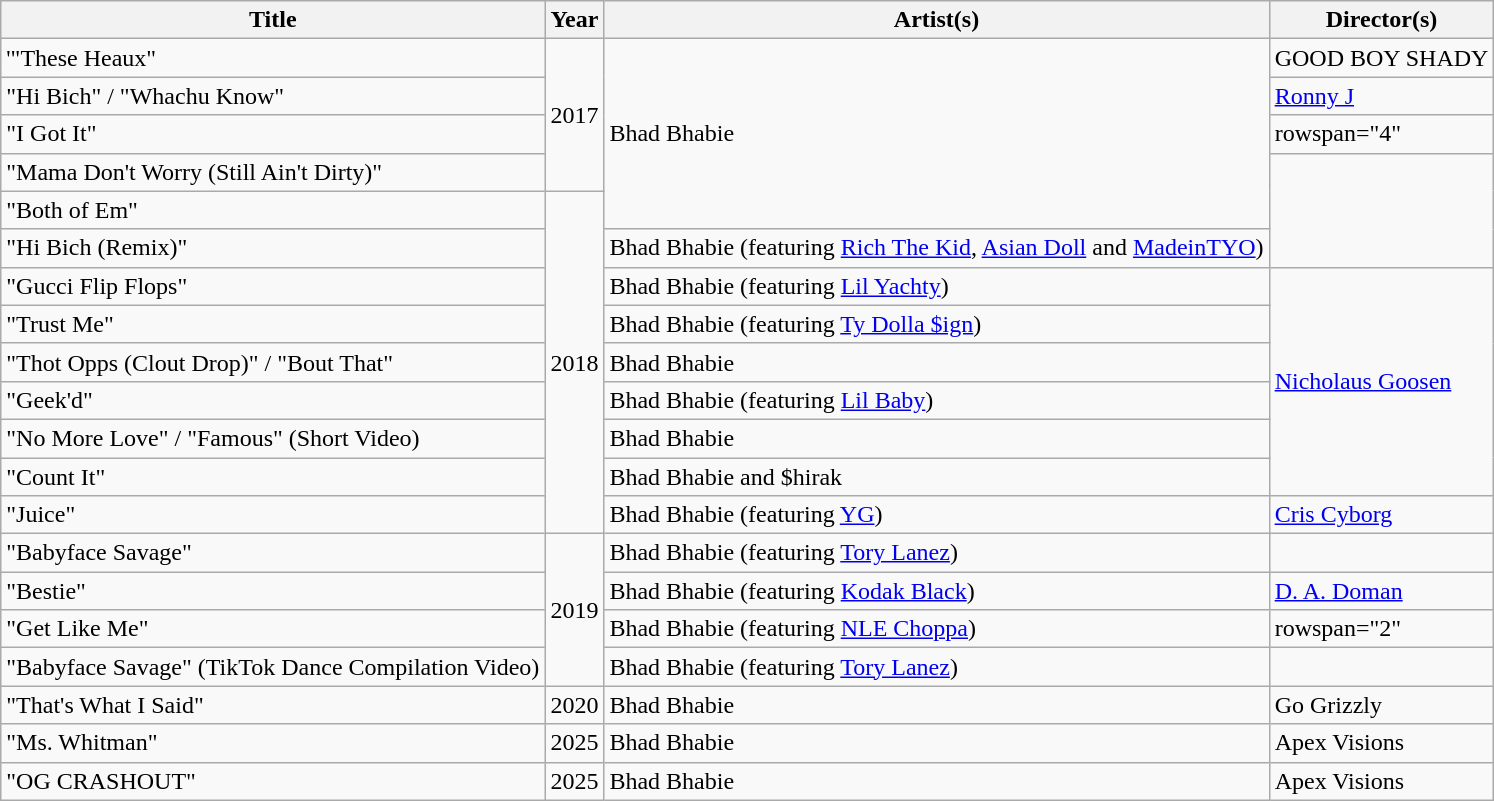<table class="wikitable">
<tr>
<th>Title</th>
<th>Year</th>
<th>Artist(s)</th>
<th>Director(s)</th>
</tr>
<tr>
<td>'"These Heaux"</td>
<td rowspan="4">2017</td>
<td rowspan="5">Bhad Bhabie</td>
<td>GOOD BOY SHADY</td>
</tr>
<tr>
<td>"Hi Bich" / "Whachu Know"</td>
<td><a href='#'>Ronny J</a></td>
</tr>
<tr>
<td>"I Got It"</td>
<td>rowspan="4" </td>
</tr>
<tr>
<td>"Mama Don't Worry (Still Ain't Dirty)"</td>
</tr>
<tr>
<td>"Both of Em"</td>
<td rowspan="9">2018</td>
</tr>
<tr>
<td>"Hi Bich (Remix)"</td>
<td>Bhad Bhabie (featuring <a href='#'>Rich The Kid</a>, <a href='#'>Asian Doll</a> and <a href='#'>MadeinTYO</a>)</td>
</tr>
<tr>
<td>"Gucci Flip Flops"</td>
<td>Bhad Bhabie (featuring <a href='#'>Lil Yachty</a>)</td>
<td rowspan="6"><a href='#'>Nicholaus Goosen</a></td>
</tr>
<tr>
<td>"Trust Me"</td>
<td>Bhad Bhabie (featuring <a href='#'>Ty Dolla $ign</a>)</td>
</tr>
<tr>
<td>"Thot Opps (Clout Drop)" / "Bout That"</td>
<td>Bhad Bhabie</td>
</tr>
<tr>
<td>"Geek'd"</td>
<td>Bhad Bhabie (featuring <a href='#'>Lil Baby</a>)</td>
</tr>
<tr>
<td>"No More Love" / "Famous" (Short Video)</td>
<td>Bhad Bhabie</td>
</tr>
<tr>
<td>"Count It"</td>
<td>Bhad Bhabie and $hirak</td>
</tr>
<tr>
<td>"Juice"</td>
<td>Bhad Bhabie (featuring <a href='#'>YG</a>)</td>
<td><a href='#'>Cris Cyborg</a></td>
</tr>
<tr>
<td>"Babyface Savage"</td>
<td rowspan="4">2019</td>
<td>Bhad Bhabie (featuring <a href='#'>Tory Lanez</a>)</td>
<td></td>
</tr>
<tr>
<td>"Bestie"</td>
<td>Bhad Bhabie (featuring <a href='#'>Kodak Black</a>)</td>
<td><a href='#'>D. A. Doman</a></td>
</tr>
<tr>
<td>"Get Like Me"</td>
<td>Bhad Bhabie (featuring <a href='#'>NLE Choppa</a>)</td>
<td>rowspan="2" </td>
</tr>
<tr>
<td>"Babyface Savage" (TikTok Dance Compilation Video)</td>
<td>Bhad Bhabie (featuring <a href='#'>Tory Lanez</a>)</td>
</tr>
<tr>
<td>"That's What I Said"</td>
<td>2020</td>
<td>Bhad Bhabie</td>
<td>Go Grizzly</td>
</tr>
<tr>
<td>"Ms. Whitman"</td>
<td>2025</td>
<td>Bhad Bhabie</td>
<td>Apex Visions</td>
</tr>
<tr>
<td>"OG CRASHOUT"</td>
<td>2025</td>
<td>Bhad Bhabie</td>
<td>Apex Visions</td>
</tr>
</table>
